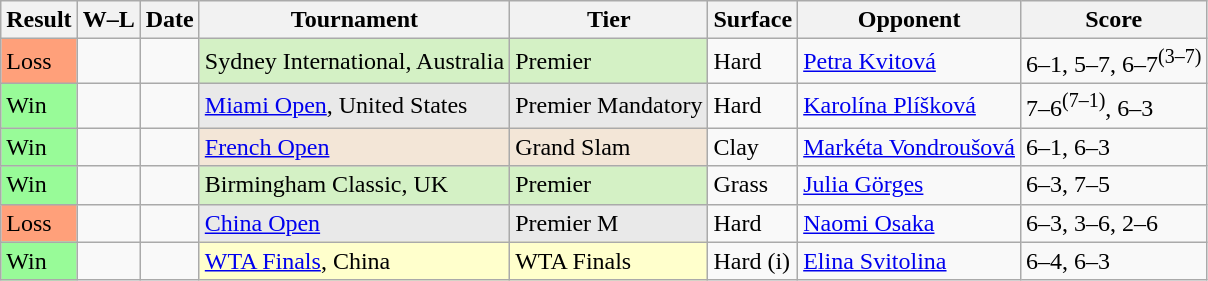<table class="sortable wikitable">
<tr>
<th>Result</th>
<th class="unsortable">W–L</th>
<th>Date</th>
<th>Tournament</th>
<th>Tier</th>
<th>Surface</th>
<th>Opponent</th>
<th class="unsortable">Score</th>
</tr>
<tr>
<td style="background:#ffa07a">Loss</td>
<td></td>
<td><a href='#'></a></td>
<td style="background:#d4f1c5">Sydney International, Australia</td>
<td style="background:#d4f1c5">Premier</td>
<td>Hard</td>
<td> <a href='#'>Petra Kvitová</a></td>
<td>6–1, 5–7, 6–7<sup>(3–7)</sup></td>
</tr>
<tr>
<td style="background:#98fb98">Win</td>
<td></td>
<td><a href='#'></a></td>
<td style="background:#e9e9e9"><a href='#'>Miami Open</a>, United States</td>
<td style="background:#e9e9e9">Premier Mandatory</td>
<td>Hard</td>
<td> <a href='#'>Karolína Plíšková</a></td>
<td>7–6<sup>(7–1)</sup>, 6–3</td>
</tr>
<tr>
<td style="background:#98fb98">Win</td>
<td></td>
<td><a href='#'></a></td>
<td style="background:#f3e6d7"><a href='#'>French Open</a></td>
<td style="background:#f3e6d7">Grand Slam</td>
<td>Clay</td>
<td> <a href='#'>Markéta Vondroušová</a></td>
<td>6–1, 6–3</td>
</tr>
<tr>
<td style="background:#98fb98">Win</td>
<td></td>
<td><a href='#'></a></td>
<td style="background:#d4f1c5">Birmingham Classic, UK</td>
<td style="background:#d4f1c5">Premier</td>
<td>Grass</td>
<td> <a href='#'>Julia Görges</a></td>
<td>6–3, 7–5</td>
</tr>
<tr>
<td style="background:#ffa07a">Loss</td>
<td></td>
<td><a href='#'></a></td>
<td style="background:#e9e9e9"><a href='#'>China Open</a></td>
<td style="background:#e9e9e9">Premier M</td>
<td>Hard</td>
<td> <a href='#'>Naomi Osaka</a></td>
<td>6–3, 3–6, 2–6</td>
</tr>
<tr>
<td style="background:#98fb98">Win</td>
<td></td>
<td><a href='#'></a></td>
<td style="background:#ffffcc"><a href='#'>WTA Finals</a>, China</td>
<td style="background:#ffffcc">WTA Finals</td>
<td>Hard (i)</td>
<td> <a href='#'>Elina Svitolina</a></td>
<td>6–4, 6–3</td>
</tr>
</table>
